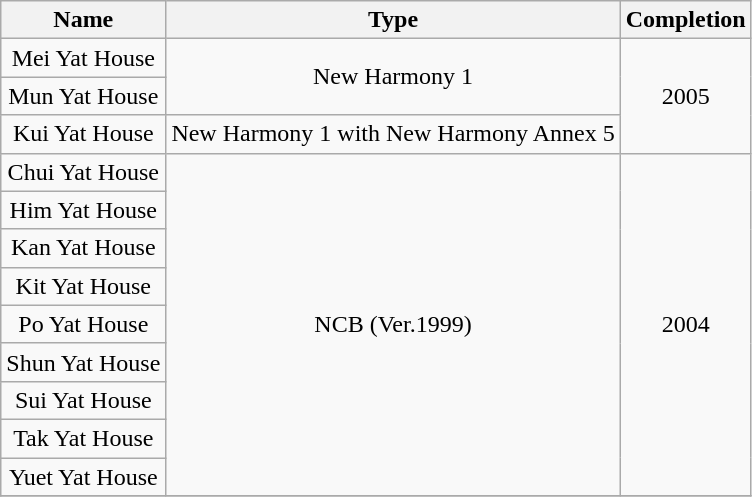<table class="wikitable" style="text-align: center">
<tr>
<th>Name</th>
<th>Type</th>
<th>Completion</th>
</tr>
<tr>
<td>Mei Yat House</td>
<td rowspan="2">New Harmony 1</td>
<td rowspan="3">2005</td>
</tr>
<tr>
<td>Mun Yat House</td>
</tr>
<tr>
<td>Kui Yat House</td>
<td>New Harmony 1 with New Harmony Annex 5</td>
</tr>
<tr>
<td>Chui Yat House</td>
<td rowspan="9">NCB (Ver.1999)</td>
<td rowspan="9">2004</td>
</tr>
<tr>
<td>Him Yat House</td>
</tr>
<tr>
<td>Kan Yat House</td>
</tr>
<tr>
<td>Kit Yat House</td>
</tr>
<tr>
<td>Po Yat House</td>
</tr>
<tr>
<td>Shun Yat House</td>
</tr>
<tr>
<td>Sui Yat House</td>
</tr>
<tr>
<td>Tak Yat House</td>
</tr>
<tr>
<td>Yuet Yat House</td>
</tr>
<tr>
</tr>
</table>
